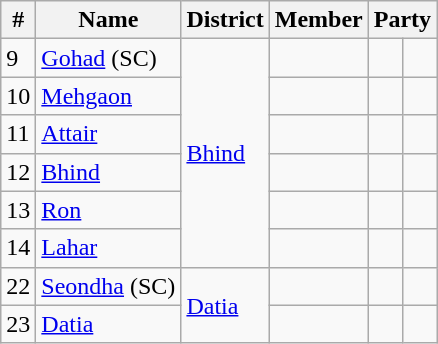<table class="wikitable">
<tr>
<th>#</th>
<th>Name</th>
<th>District</th>
<th>Member</th>
<th colspan="2">Party</th>
</tr>
<tr>
<td>9</td>
<td><a href='#'>Gohad</a> (SC)</td>
<td rowspan="6"><a href='#'>Bhind</a></td>
<td></td>
<td></td>
<td></td>
</tr>
<tr>
<td>10</td>
<td><a href='#'>Mehgaon</a></td>
<td></td>
<td></td>
<td></td>
</tr>
<tr>
<td>11</td>
<td><a href='#'>Attair</a></td>
<td></td>
<td></td>
<td></td>
</tr>
<tr>
<td>12</td>
<td><a href='#'>Bhind</a></td>
<td></td>
<td></td>
<td></td>
</tr>
<tr>
<td>13</td>
<td><a href='#'>Ron</a></td>
<td></td>
<td></td>
<td></td>
</tr>
<tr>
<td>14</td>
<td><a href='#'>Lahar</a></td>
<td></td>
<td></td>
<td></td>
</tr>
<tr>
<td>22</td>
<td><a href='#'>Seondha</a> (SC)</td>
<td rowspan="2"><a href='#'>Datia</a></td>
<td></td>
<td></td>
<td></td>
</tr>
<tr>
<td>23</td>
<td><a href='#'>Datia</a></td>
<td></td>
<td></td>
<td></td>
</tr>
</table>
